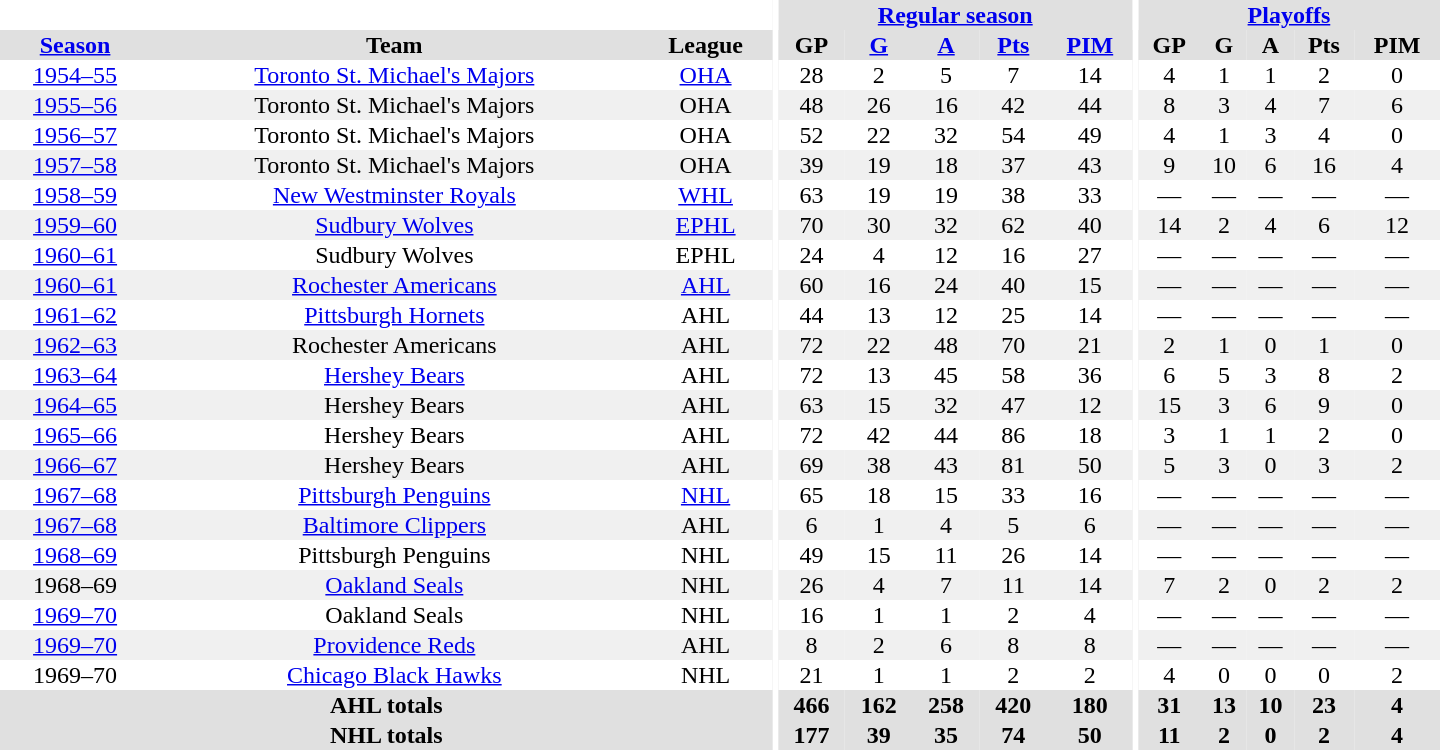<table border="0" cellpadding="1" cellspacing="0" style="text-align:center; width:60em">
<tr bgcolor="#e0e0e0">
<th colspan="3" bgcolor="#ffffff"></th>
<th rowspan="100" bgcolor="#ffffff"></th>
<th colspan="5"><a href='#'>Regular season</a></th>
<th rowspan="100" bgcolor="#ffffff"></th>
<th colspan="5"><a href='#'>Playoffs</a></th>
</tr>
<tr bgcolor="#e0e0e0">
<th><a href='#'>Season</a></th>
<th>Team</th>
<th>League</th>
<th>GP</th>
<th><a href='#'>G</a></th>
<th><a href='#'>A</a></th>
<th><a href='#'>Pts</a></th>
<th><a href='#'>PIM</a></th>
<th>GP</th>
<th>G</th>
<th>A</th>
<th>Pts</th>
<th>PIM</th>
</tr>
<tr>
<td><a href='#'>1954–55</a></td>
<td><a href='#'>Toronto St. Michael's Majors</a></td>
<td><a href='#'>OHA</a></td>
<td>28</td>
<td>2</td>
<td>5</td>
<td>7</td>
<td>14</td>
<td>4</td>
<td>1</td>
<td>1</td>
<td>2</td>
<td>0</td>
</tr>
<tr bgcolor="#f0f0f0">
<td><a href='#'>1955–56</a></td>
<td>Toronto St. Michael's Majors</td>
<td>OHA</td>
<td>48</td>
<td>26</td>
<td>16</td>
<td>42</td>
<td>44</td>
<td>8</td>
<td>3</td>
<td>4</td>
<td>7</td>
<td>6</td>
</tr>
<tr>
<td><a href='#'>1956–57</a></td>
<td>Toronto St. Michael's Majors</td>
<td>OHA</td>
<td>52</td>
<td>22</td>
<td>32</td>
<td>54</td>
<td>49</td>
<td>4</td>
<td>1</td>
<td>3</td>
<td>4</td>
<td>0</td>
</tr>
<tr bgcolor="#f0f0f0">
<td><a href='#'>1957–58</a></td>
<td>Toronto St. Michael's Majors</td>
<td>OHA</td>
<td>39</td>
<td>19</td>
<td>18</td>
<td>37</td>
<td>43</td>
<td>9</td>
<td>10</td>
<td>6</td>
<td>16</td>
<td>4</td>
</tr>
<tr>
<td><a href='#'>1958–59</a></td>
<td><a href='#'>New Westminster Royals</a></td>
<td><a href='#'>WHL</a></td>
<td>63</td>
<td>19</td>
<td>19</td>
<td>38</td>
<td>33</td>
<td>—</td>
<td>—</td>
<td>—</td>
<td>—</td>
<td>—</td>
</tr>
<tr bgcolor="#f0f0f0">
<td><a href='#'>1959–60</a></td>
<td><a href='#'>Sudbury Wolves</a></td>
<td><a href='#'>EPHL</a></td>
<td>70</td>
<td>30</td>
<td>32</td>
<td>62</td>
<td>40</td>
<td>14</td>
<td>2</td>
<td>4</td>
<td>6</td>
<td>12</td>
</tr>
<tr>
<td><a href='#'>1960–61</a></td>
<td>Sudbury Wolves</td>
<td>EPHL</td>
<td>24</td>
<td>4</td>
<td>12</td>
<td>16</td>
<td>27</td>
<td>—</td>
<td>—</td>
<td>—</td>
<td>—</td>
<td>—</td>
</tr>
<tr bgcolor="#f0f0f0">
<td><a href='#'>1960–61</a></td>
<td><a href='#'>Rochester Americans</a></td>
<td><a href='#'>AHL</a></td>
<td>60</td>
<td>16</td>
<td>24</td>
<td>40</td>
<td>15</td>
<td>—</td>
<td>—</td>
<td>—</td>
<td>—</td>
<td>—</td>
</tr>
<tr>
<td><a href='#'>1961–62</a></td>
<td><a href='#'>Pittsburgh Hornets</a></td>
<td>AHL</td>
<td>44</td>
<td>13</td>
<td>12</td>
<td>25</td>
<td>14</td>
<td>—</td>
<td>—</td>
<td>—</td>
<td>—</td>
<td>—</td>
</tr>
<tr bgcolor="#f0f0f0">
<td><a href='#'>1962–63</a></td>
<td>Rochester Americans</td>
<td>AHL</td>
<td>72</td>
<td>22</td>
<td>48</td>
<td>70</td>
<td>21</td>
<td>2</td>
<td>1</td>
<td>0</td>
<td>1</td>
<td>0</td>
</tr>
<tr>
<td><a href='#'>1963–64</a></td>
<td><a href='#'>Hershey Bears</a></td>
<td>AHL</td>
<td>72</td>
<td>13</td>
<td>45</td>
<td>58</td>
<td>36</td>
<td>6</td>
<td>5</td>
<td>3</td>
<td>8</td>
<td>2</td>
</tr>
<tr bgcolor="#f0f0f0">
<td><a href='#'>1964–65</a></td>
<td>Hershey Bears</td>
<td>AHL</td>
<td>63</td>
<td>15</td>
<td>32</td>
<td>47</td>
<td>12</td>
<td>15</td>
<td>3</td>
<td>6</td>
<td>9</td>
<td>0</td>
</tr>
<tr>
<td><a href='#'>1965–66</a></td>
<td>Hershey Bears</td>
<td>AHL</td>
<td>72</td>
<td>42</td>
<td>44</td>
<td>86</td>
<td>18</td>
<td>3</td>
<td>1</td>
<td>1</td>
<td>2</td>
<td>0</td>
</tr>
<tr bgcolor="#f0f0f0">
<td><a href='#'>1966–67</a></td>
<td>Hershey Bears</td>
<td>AHL</td>
<td>69</td>
<td>38</td>
<td>43</td>
<td>81</td>
<td>50</td>
<td>5</td>
<td>3</td>
<td>0</td>
<td>3</td>
<td>2</td>
</tr>
<tr>
<td><a href='#'>1967–68</a></td>
<td><a href='#'>Pittsburgh Penguins</a></td>
<td><a href='#'>NHL</a></td>
<td>65</td>
<td>18</td>
<td>15</td>
<td>33</td>
<td>16</td>
<td>—</td>
<td>—</td>
<td>—</td>
<td>—</td>
<td>—</td>
</tr>
<tr bgcolor="#f0f0f0">
<td><a href='#'>1967–68</a></td>
<td><a href='#'>Baltimore Clippers</a></td>
<td>AHL</td>
<td>6</td>
<td>1</td>
<td>4</td>
<td>5</td>
<td>6</td>
<td>—</td>
<td>—</td>
<td>—</td>
<td>—</td>
<td>—</td>
</tr>
<tr>
<td><a href='#'>1968–69</a></td>
<td>Pittsburgh Penguins</td>
<td>NHL</td>
<td>49</td>
<td>15</td>
<td>11</td>
<td>26</td>
<td>14</td>
<td>—</td>
<td>—</td>
<td>—</td>
<td>—</td>
<td>—</td>
</tr>
<tr bgcolor="#f0f0f0">
<td>1968–69</td>
<td><a href='#'>Oakland Seals</a></td>
<td>NHL</td>
<td>26</td>
<td>4</td>
<td>7</td>
<td>11</td>
<td>14</td>
<td>7</td>
<td>2</td>
<td>0</td>
<td>2</td>
<td>2</td>
</tr>
<tr>
<td><a href='#'>1969–70</a></td>
<td>Oakland Seals</td>
<td>NHL</td>
<td>16</td>
<td>1</td>
<td>1</td>
<td>2</td>
<td>4</td>
<td>—</td>
<td>—</td>
<td>—</td>
<td>—</td>
<td>—</td>
</tr>
<tr bgcolor="#f0f0f0">
<td><a href='#'>1969–70</a></td>
<td><a href='#'>Providence Reds</a></td>
<td>AHL</td>
<td>8</td>
<td>2</td>
<td>6</td>
<td>8</td>
<td>8</td>
<td>—</td>
<td>—</td>
<td>—</td>
<td>—</td>
<td>—</td>
</tr>
<tr>
<td>1969–70</td>
<td><a href='#'>Chicago Black Hawks</a></td>
<td>NHL</td>
<td>21</td>
<td>1</td>
<td>1</td>
<td>2</td>
<td>2</td>
<td>4</td>
<td>0</td>
<td>0</td>
<td>0</td>
<td>2</td>
</tr>
<tr bgcolor="#e0e0e0">
<th colspan="3">AHL totals</th>
<th>466</th>
<th>162</th>
<th>258</th>
<th>420</th>
<th>180</th>
<th>31</th>
<th>13</th>
<th>10</th>
<th>23</th>
<th>4</th>
</tr>
<tr bgcolor="#e0e0e0">
<th colspan="3">NHL totals</th>
<th>177</th>
<th>39</th>
<th>35</th>
<th>74</th>
<th>50</th>
<th>11</th>
<th>2</th>
<th>0</th>
<th>2</th>
<th>4</th>
</tr>
</table>
